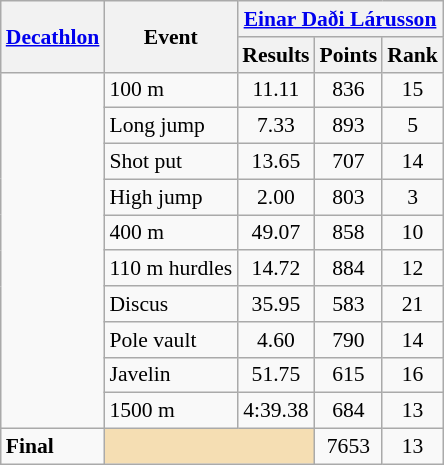<table class=wikitable style="font-size:90%">
<tr>
<th rowspan="2"><a href='#'>Decathlon</a></th>
<th rowspan="2">Event</th>
<th colspan="3"><a href='#'>Einar Daði Lárusson</a></th>
</tr>
<tr>
<th>Results</th>
<th>Points</th>
<th>Rank</th>
</tr>
<tr>
<td rowspan="10"></td>
<td>100 m</td>
<td align=center>11.11</td>
<td align=center>836</td>
<td align=center>15</td>
</tr>
<tr>
<td>Long jump</td>
<td align=center>7.33</td>
<td align=center>893</td>
<td align=center>5</td>
</tr>
<tr>
<td>Shot put</td>
<td align=center>13.65</td>
<td align=center>707</td>
<td align=center>14</td>
</tr>
<tr>
<td>High jump</td>
<td align=center>2.00</td>
<td align=center>803</td>
<td align=center>3</td>
</tr>
<tr>
<td>400 m</td>
<td align=center>49.07</td>
<td align=center>858</td>
<td align=center>10</td>
</tr>
<tr>
<td>110 m hurdles</td>
<td align=center>14.72</td>
<td align=center>884</td>
<td align=center>12</td>
</tr>
<tr>
<td>Discus</td>
<td align=center>35.95</td>
<td align=center>583</td>
<td align=center>21</td>
</tr>
<tr>
<td>Pole vault</td>
<td align=center>4.60</td>
<td align=center>790</td>
<td align=center>14</td>
</tr>
<tr>
<td>Javelin</td>
<td align=center>51.75</td>
<td align=center>615</td>
<td align=center>16</td>
</tr>
<tr>
<td>1500 m</td>
<td align=center>4:39.38</td>
<td align=center>684</td>
<td align=center>13</td>
</tr>
<tr>
<td><strong>Final</strong></td>
<td colspan="2" bgcolor="wheat"></td>
<td align=center>7653</td>
<td align=center>13</td>
</tr>
</table>
